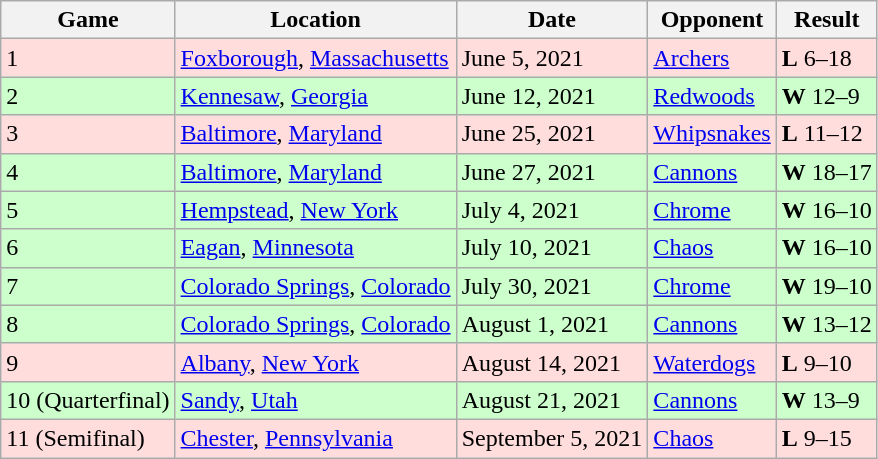<table class="wikitable">
<tr>
<th>Game</th>
<th>Location</th>
<th>Date</th>
<th>Opponent</th>
<th>Result</th>
</tr>
<tr bgcolor="#FFDDDD">
<td>1</td>
<td><a href='#'>Foxborough</a>, <a href='#'>Massachusetts</a></td>
<td>June 5, 2021</td>
<td><a href='#'>Archers</a></td>
<td><strong>L</strong> 6–18</td>
</tr>
<tr bgcolor="#CCFFCC">
<td>2</td>
<td><a href='#'>Kennesaw</a>, <a href='#'>Georgia</a></td>
<td>June 12, 2021</td>
<td><a href='#'>Redwoods</a></td>
<td><strong>W</strong> 12–9</td>
</tr>
<tr bgcolor="#FFDDDD">
<td>3</td>
<td><a href='#'>Baltimore</a>, <a href='#'>Maryland</a></td>
<td>June 25, 2021</td>
<td><a href='#'>Whipsnakes</a></td>
<td><strong>L</strong> 11–12</td>
</tr>
<tr bgcolor="#CCFFCC">
<td>4</td>
<td><a href='#'>Baltimore</a>, <a href='#'>Maryland</a></td>
<td>June 27, 2021</td>
<td><a href='#'>Cannons</a></td>
<td><strong>W</strong> 18–17</td>
</tr>
<tr bgcolor="#CCFFCC">
<td>5</td>
<td><a href='#'>Hempstead</a>, <a href='#'>New York</a></td>
<td>July 4, 2021</td>
<td><a href='#'>Chrome</a></td>
<td><strong>W</strong> 16–10</td>
</tr>
<tr bgcolor="#CCFFCC">
<td>6</td>
<td><a href='#'>Eagan</a>, <a href='#'>Minnesota</a></td>
<td>July 10, 2021</td>
<td><a href='#'>Chaos</a></td>
<td><strong>W</strong> 16–10</td>
</tr>
<tr bgcolor="#CCFFCC">
<td>7</td>
<td><a href='#'>Colorado Springs</a>, <a href='#'>Colorado</a></td>
<td>July 30, 2021</td>
<td><a href='#'>Chrome</a></td>
<td><strong>W</strong> 19–10</td>
</tr>
<tr bgcolor="#CCFFCC">
<td>8</td>
<td><a href='#'>Colorado Springs</a>, <a href='#'>Colorado</a></td>
<td>August 1, 2021</td>
<td><a href='#'>Cannons</a></td>
<td><strong>W</strong> 13–12</td>
</tr>
<tr bgcolor="#FFDDDD">
<td>9</td>
<td><a href='#'>Albany</a>, <a href='#'>New York</a></td>
<td>August 14, 2021</td>
<td><a href='#'>Waterdogs</a></td>
<td><strong>L</strong> 9–10</td>
</tr>
<tr bgcolor="#CCFFCC">
<td>10 (Quarterfinal)</td>
<td><a href='#'>Sandy</a>, <a href='#'>Utah</a></td>
<td>August 21, 2021</td>
<td><a href='#'>Cannons</a></td>
<td><strong>W</strong> 13–9</td>
</tr>
<tr bgcolor="#FFDDDD">
<td>11 (Semifinal)</td>
<td><a href='#'>Chester</a>, <a href='#'>Pennsylvania</a></td>
<td>September 5, 2021</td>
<td><a href='#'>Chaos</a></td>
<td><strong>L</strong> 9–15</td>
</tr>
</table>
